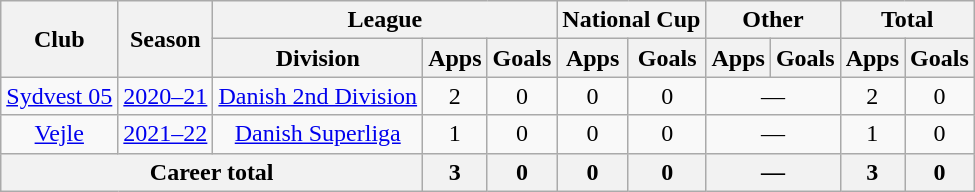<table class=wikitable style=text-align:center>
<tr>
<th rowspan=2>Club</th>
<th rowspan=2>Season</th>
<th colspan=3>League</th>
<th colspan=2>National Cup</th>
<th colspan=2>Other</th>
<th colspan=2>Total</th>
</tr>
<tr>
<th>Division</th>
<th>Apps</th>
<th>Goals</th>
<th>Apps</th>
<th>Goals</th>
<th>Apps</th>
<th>Goals</th>
<th>Apps</th>
<th>Goals</th>
</tr>
<tr>
<td><a href='#'>Sydvest 05</a></td>
<td><a href='#'>2020–21</a></td>
<td><a href='#'>Danish 2nd Division</a></td>
<td>2</td>
<td>0</td>
<td>0</td>
<td>0</td>
<td colspan="2">—</td>
<td>2</td>
<td>0</td>
</tr>
<tr>
<td><a href='#'>Vejle</a></td>
<td><a href='#'>2021–22</a></td>
<td><a href='#'>Danish Superliga</a></td>
<td>1</td>
<td>0</td>
<td>0</td>
<td>0</td>
<td colspan=2>—</td>
<td>1</td>
<td>0</td>
</tr>
<tr>
<th colspan="3">Career total</th>
<th>3</th>
<th>0</th>
<th>0</th>
<th>0</th>
<th colspan=2>—</th>
<th>3</th>
<th>0</th>
</tr>
</table>
